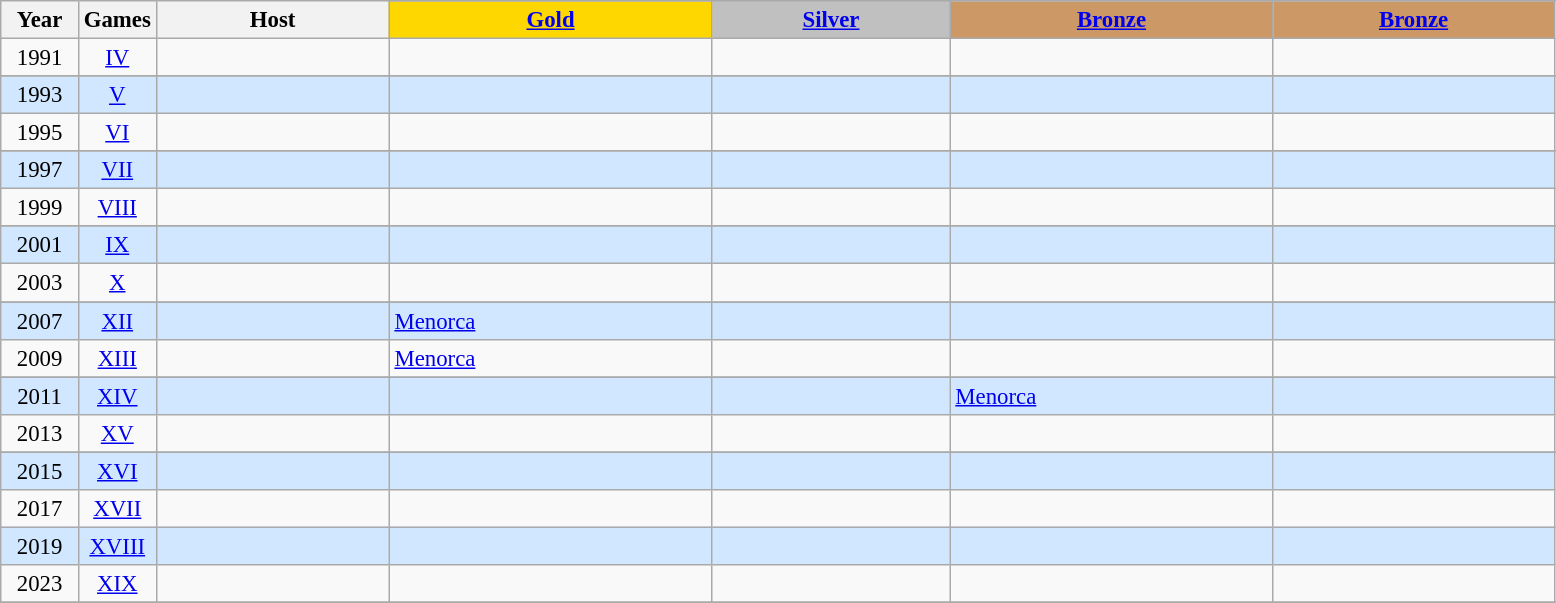<table class="wikitable" style="text-align: center; font-size:95%;">
<tr>
<th rowspan="2" style="width:5%;">Year</th>
<th rowspan="2" style="width:5%;">Games</th>
<th rowspan="2" style="width:15%;">Host</th>
</tr>
<tr>
<th style="background-color: gold"><a href='#'>Gold</a></th>
<th style="background-color: silver"><a href='#'>Silver</a></th>
<th style="background-color: #CC9966"><a href='#'>Bronze</a></th>
<th style="background-color: #CC9966"><a href='#'>Bronze</a></th>
</tr>
<tr>
<td>1991</td>
<td align=center><a href='#'>IV</a></td>
<td align="left"></td>
<td align="left"></td>
<td align="left"></td>
<td align="left"></td>
<td align="left"></td>
</tr>
<tr>
</tr>
<tr style="text-align:center; background:#d0e7ff;">
<td>1993</td>
<td align=center><a href='#'>V</a></td>
<td align="left"></td>
<td align="left"></td>
<td align="left"></td>
<td align="left"></td>
<td align="left"></td>
</tr>
<tr>
<td>1995</td>
<td align=center><a href='#'>VI</a></td>
<td align="left"></td>
<td align="left"></td>
<td align="left"></td>
<td align="left"></td>
<td align="left"></td>
</tr>
<tr>
</tr>
<tr style="text-align:center; background:#d0e7ff;">
<td>1997</td>
<td align=center><a href='#'>VII</a></td>
<td align="left"></td>
<td align="left"></td>
<td align="left"></td>
<td align="left"></td>
<td align="left"></td>
</tr>
<tr>
<td>1999</td>
<td align=center><a href='#'>VIII</a></td>
<td align="left"></td>
<td align="left"></td>
<td align="left"></td>
<td align="left"></td>
<td align="left"></td>
</tr>
<tr>
</tr>
<tr style="text-align:center; background:#d0e7ff;">
<td>2001</td>
<td align=center><a href='#'>IX</a></td>
<td align="left"></td>
<td align="left"> </td>
<td align="left"> </td>
<td align="left"> </td>
<td align="left"> </td>
</tr>
<tr>
<td>2003</td>
<td align=center><a href='#'>X</a></td>
<td align="left"></td>
<td align="left"></td>
<td align="left"></td>
<td align="left"></td>
<td align="left"></td>
</tr>
<tr>
</tr>
<tr style="text-align:center; background:#d0e7ff;">
<td>2007</td>
<td align=center><a href='#'>XII</a></td>
<td align="left"></td>
<td align="left"> <a href='#'>Menorca</a></td>
<td align="left"></td>
<td align="left"></td>
<td align="left"></td>
</tr>
<tr>
<td>2009</td>
<td align=center><a href='#'>XIII</a></td>
<td align="left"></td>
<td align="left"> <a href='#'>Menorca</a></td>
<td align="left"></td>
<td align="left"></td>
<td align="left"></td>
</tr>
<tr>
</tr>
<tr style="text-align:center; background:#d0e7ff;">
<td>2011</td>
<td align=center><a href='#'>XIV</a></td>
<td align="left"></td>
<td align="left"></td>
<td align="left"></td>
<td align="left"> <a href='#'>Menorca</a></td>
<td align="left"></td>
</tr>
<tr>
<td>2013</td>
<td align=center><a href='#'>XV</a></td>
<td align="left"></td>
<td align="left"> </td>
<td align="left"></td>
<td align="left"></td>
<td align="left"></td>
</tr>
<tr>
</tr>
<tr style="text-align:center; background:#d0e7ff;">
<td>2015</td>
<td align=center><a href='#'>XVI</a></td>
<td align="left"></td>
<td align="left"></td>
<td align="left"></td>
<td align="left"></td>
<td align="left"></td>
</tr>
<tr>
<td>2017</td>
<td align=center><a href='#'>XVII</a></td>
<td align="left"></td>
<td align="left"></td>
<td align="left"></td>
<td align="left"></td>
<td align="left"></td>
</tr>
<tr style="text-align:center; background:#d0e7ff;">
<td>2019</td>
<td align=center><a href='#'>XVIII</a></td>
<td align="left"></td>
<td align="left"></td>
<td align="left"></td>
<td align="left"></td>
<td align="left"></td>
</tr>
<tr>
<td>2023</td>
<td align=center><a href='#'>XIX</a></td>
<td align="left"></td>
<td align="left"></td>
<td align="left"></td>
<td align="left"></td>
<td align="left"></td>
</tr>
<tr>
</tr>
</table>
